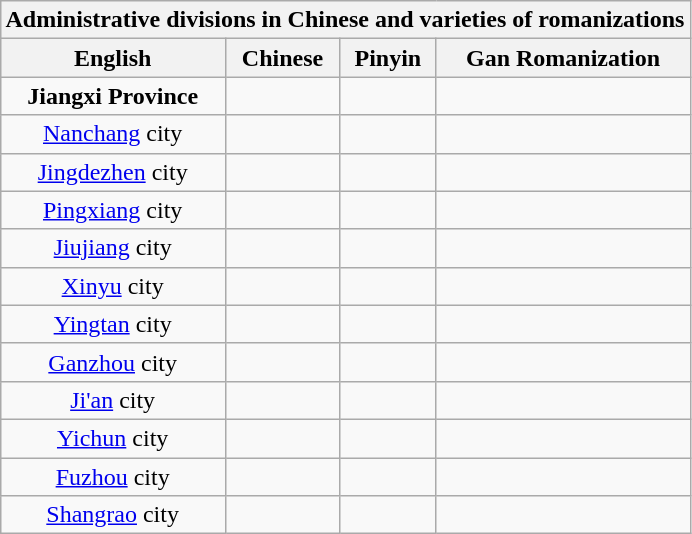<table class="wikitable sortable collapsible collapsed" style="width:auto; text-align:center; margin-left: auto; margin-right: auto;">
<tr>
<th colspan="5">Administrative divisions in Chinese and varieties of romanizations</th>
</tr>
<tr>
<th>English</th>
<th>Chinese</th>
<th>Pinyin</th>
<th>Gan Romanization</th>
</tr>
<tr>
<td><strong>Jiangxi Province</strong></td>
<td></td>
<td></td>
<td></td>
</tr>
<tr>
<td><a href='#'>Nanchang</a> city</td>
<td></td>
<td></td>
<td></td>
</tr>
<tr>
<td><a href='#'>Jingdezhen</a> city</td>
<td></td>
<td></td>
<td></td>
</tr>
<tr>
<td><a href='#'>Pingxiang</a> city</td>
<td></td>
<td></td>
<td></td>
</tr>
<tr>
<td><a href='#'>Jiujiang</a> city</td>
<td></td>
<td></td>
<td></td>
</tr>
<tr>
<td><a href='#'>Xinyu</a> city</td>
<td></td>
<td></td>
<td></td>
</tr>
<tr>
<td><a href='#'>Yingtan</a> city</td>
<td></td>
<td></td>
<td></td>
</tr>
<tr>
<td><a href='#'>Ganzhou</a> city</td>
<td></td>
<td></td>
<td></td>
</tr>
<tr>
<td><a href='#'>Ji'an</a> city</td>
<td></td>
<td></td>
<td></td>
</tr>
<tr>
<td><a href='#'>Yichun</a> city</td>
<td></td>
<td></td>
<td></td>
</tr>
<tr>
<td><a href='#'>Fuzhou</a> city</td>
<td></td>
<td></td>
<td></td>
</tr>
<tr>
<td><a href='#'>Shangrao</a> city</td>
<td></td>
<td></td>
<td></td>
</tr>
</table>
